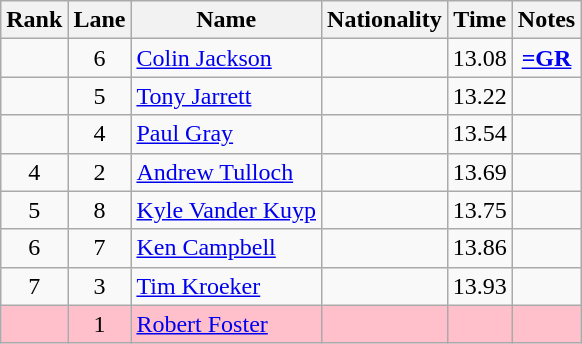<table class="wikitable sortable" style=" text-align:center">
<tr>
<th>Rank</th>
<th>Lane</th>
<th>Name</th>
<th>Nationality</th>
<th>Time</th>
<th>Notes</th>
</tr>
<tr>
<td></td>
<td>6</td>
<td align=left><a href='#'>Colin Jackson</a></td>
<td align=left></td>
<td>13.08</td>
<td><strong><a href='#'>=GR</a></strong></td>
</tr>
<tr>
<td></td>
<td>5</td>
<td align=left><a href='#'>Tony Jarrett</a></td>
<td align=left></td>
<td>13.22</td>
<td></td>
</tr>
<tr>
<td></td>
<td>4</td>
<td align=left><a href='#'>Paul Gray</a></td>
<td align=left></td>
<td>13.54</td>
<td></td>
</tr>
<tr>
<td>4</td>
<td>2</td>
<td align=left><a href='#'>Andrew Tulloch</a></td>
<td align=left></td>
<td>13.69</td>
<td></td>
</tr>
<tr>
<td>5</td>
<td>8</td>
<td align=left><a href='#'>Kyle Vander Kuyp</a></td>
<td align=left></td>
<td>13.75</td>
<td></td>
</tr>
<tr>
<td>6</td>
<td>7</td>
<td align=left><a href='#'>Ken Campbell</a></td>
<td align=left></td>
<td>13.86</td>
<td></td>
</tr>
<tr>
<td>7</td>
<td>3</td>
<td align=left><a href='#'>Tim Kroeker</a></td>
<td align=left></td>
<td>13.93</td>
<td></td>
</tr>
<tr bgcolor=pink>
<td></td>
<td>1</td>
<td align=left><a href='#'>Robert Foster</a></td>
<td align=left></td>
<td></td>
<td></td>
</tr>
</table>
